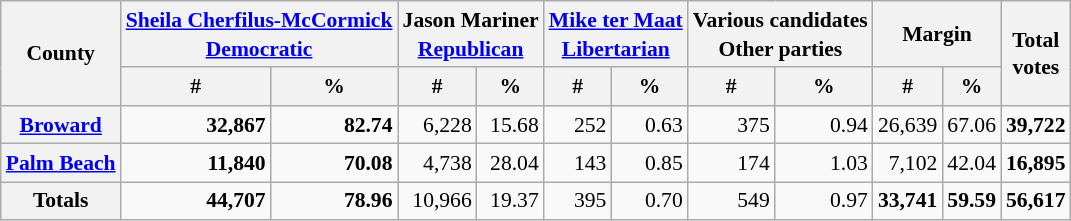<table class="wikitable sortable" style="text-align:right;font-size:90%;line-height:1.3">
<tr>
<th rowspan="2">County</th>
<th colspan="2"><a href='#'>Sheila Cherfilus-McCormick</a><br><a href='#'>Democratic</a></th>
<th colspan="2">Jason Mariner<br><a href='#'>Republican</a></th>
<th colspan="2"><a href='#'>Mike ter Maat</a><br><a href='#'>Libertarian</a></th>
<th colspan="2">Various candidates<br>Other parties</th>
<th colspan="2">Margin</th>
<th rowspan="2">Total<br>votes</th>
</tr>
<tr>
<th data-sort-type="number">#</th>
<th data-sort-type="number">%</th>
<th data-sort-type="number">#</th>
<th data-sort-type="number">%</th>
<th data-sort-type="number">#</th>
<th data-sort-type="number">%</th>
<th data-sort-type="number">#</th>
<th data-sort-type="number">%</th>
<th data-sort-type="number">#</th>
<th data-sort-type="number">%</th>
</tr>
<tr>
<th><a href='#'>Broward</a> </th>
<td><strong>32,867</strong></td>
<td><strong>82.74</strong></td>
<td>6,228</td>
<td>15.68</td>
<td>252</td>
<td>0.63</td>
<td>375</td>
<td>0.94</td>
<td>26,639</td>
<td>67.06</td>
<td><strong>39,722</strong></td>
</tr>
<tr>
<th><a href='#'>Palm Beach</a> </th>
<td><strong>11,840</strong></td>
<td><strong>70.08</strong></td>
<td>4,738</td>
<td>28.04</td>
<td>143</td>
<td>0.85</td>
<td>174</td>
<td>1.03</td>
<td>7,102</td>
<td>42.04</td>
<td><strong>16,895</strong></td>
</tr>
<tr class="sortbottom">
<th>Totals</th>
<td><strong>44,707</strong></td>
<td><strong>78.96</strong></td>
<td>10,966</td>
<td>19.37</td>
<td>395</td>
<td>0.70</td>
<td>549</td>
<td>0.97</td>
<td><strong>33,741</strong></td>
<td><strong>59.59</strong></td>
<td><strong>56,617</strong></td>
</tr>
</table>
